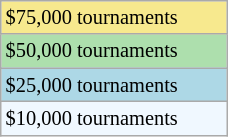<table class="wikitable" style="font-size:85%;" width=12%>
<tr style="background:#f7e98e;">
<td>$75,000 tournaments</td>
</tr>
<tr style="background:#addfad;">
<td>$50,000 tournaments</td>
</tr>
<tr style="background:lightblue;">
<td>$25,000 tournaments</td>
</tr>
<tr style="background:#f0f8ff;">
<td>$10,000 tournaments</td>
</tr>
</table>
